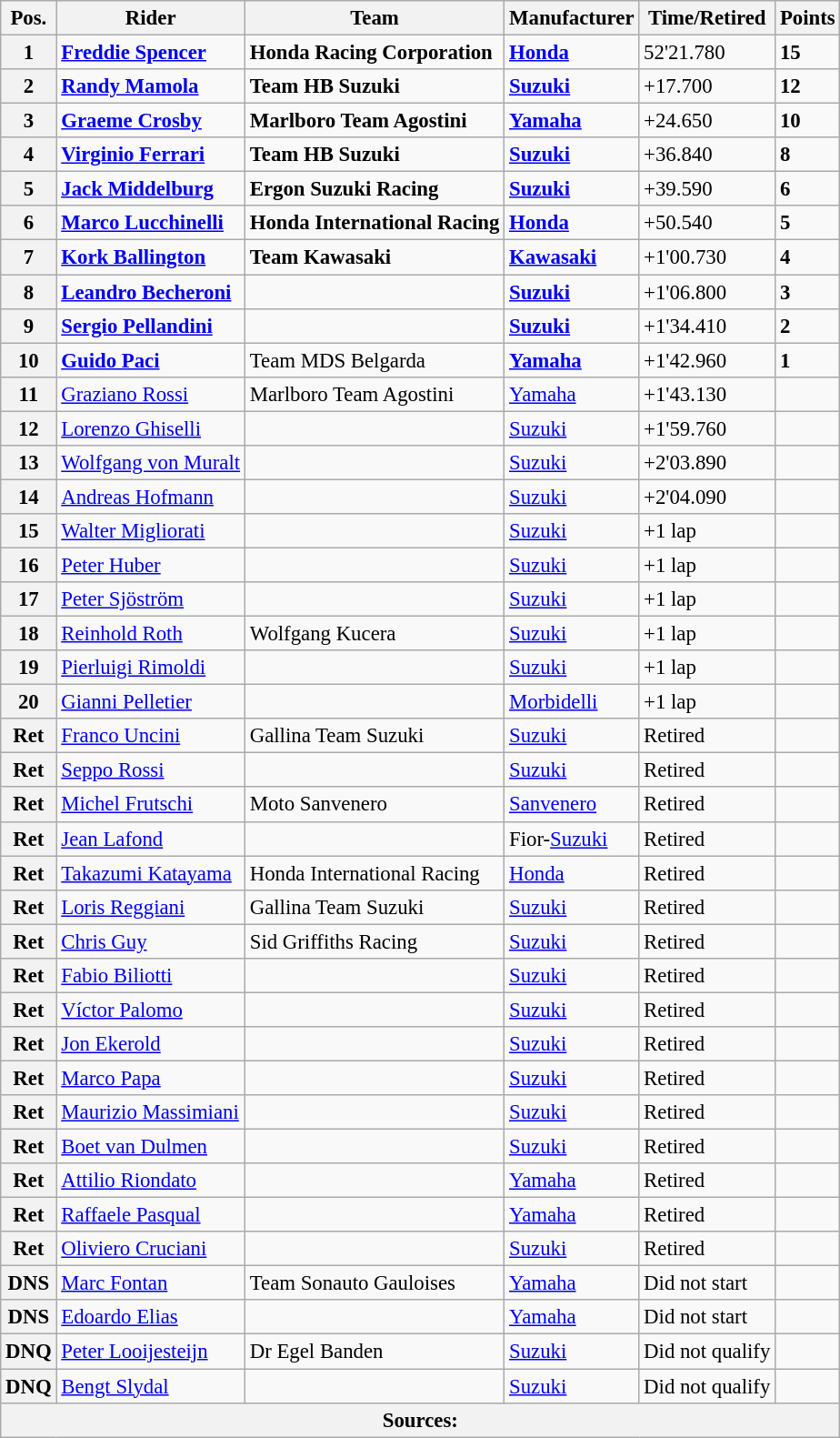<table class="wikitable" style="font-size: 95%;">
<tr>
<th>Pos.</th>
<th>Rider</th>
<th>Team</th>
<th>Manufacturer</th>
<th>Time/Retired</th>
<th>Points</th>
</tr>
<tr>
<th>1</th>
<td> <strong><a href='#'>Freddie Spencer</a></strong></td>
<td><strong>Honda Racing Corporation</strong></td>
<td><strong><a href='#'>Honda</a></strong></td>
<td>52'21.780</td>
<td><strong>15</strong></td>
</tr>
<tr>
<th>2</th>
<td> <strong><a href='#'>Randy Mamola</a></strong></td>
<td><strong>Team HB Suzuki</strong></td>
<td><strong><a href='#'>Suzuki</a></strong></td>
<td>+17.700</td>
<td><strong>12</strong></td>
</tr>
<tr>
<th>3</th>
<td> <strong><a href='#'>Graeme Crosby</a></strong></td>
<td><strong>Marlboro Team Agostini</strong></td>
<td><strong><a href='#'>Yamaha</a></strong></td>
<td>+24.650</td>
<td><strong>10</strong></td>
</tr>
<tr>
<th>4</th>
<td> <strong><a href='#'>Virginio Ferrari</a></strong></td>
<td><strong>Team HB Suzuki</strong></td>
<td><strong><a href='#'>Suzuki</a></strong></td>
<td>+36.840</td>
<td><strong>8</strong></td>
</tr>
<tr>
<th>5</th>
<td> <strong><a href='#'>Jack Middelburg</a></strong></td>
<td><strong>Ergon Suzuki Racing</strong></td>
<td><strong><a href='#'>Suzuki</a></strong></td>
<td>+39.590</td>
<td><strong>6</strong></td>
</tr>
<tr>
<th>6</th>
<td> <strong><a href='#'>Marco Lucchinelli</a></strong></td>
<td><strong>Honda International Racing</strong></td>
<td><strong><a href='#'>Honda</a></strong></td>
<td>+50.540</td>
<td><strong>5</strong></td>
</tr>
<tr>
<th>7</th>
<td> <strong><a href='#'>Kork Ballington</a></strong></td>
<td><strong>Team Kawasaki</strong></td>
<td><strong><a href='#'>Kawasaki</a></strong></td>
<td>+1'00.730</td>
<td><strong>4</strong></td>
</tr>
<tr>
<th>8</th>
<td> <strong><a href='#'>Leandro Becheroni</a></strong></td>
<td></td>
<td><strong><a href='#'>Suzuki</a></strong></td>
<td>+1'06.800</td>
<td><strong>3</strong></td>
</tr>
<tr>
<th>9</th>
<td> <strong><a href='#'>Sergio Pellandini</a></strong></td>
<td></td>
<td><strong><a href='#'>Suzuki</a></strong></td>
<td>+1'34.410</td>
<td><strong>2</strong></td>
</tr>
<tr>
<th>10</th>
<td> <strong><a href='#'>Guido Paci</a></strong></td>
<td>Team MDS Belgarda</td>
<td><strong><a href='#'>Yamaha</a></strong></td>
<td>+1'42.960</td>
<td><strong>1</strong></td>
</tr>
<tr>
<th>11</th>
<td> <a href='#'>Graziano Rossi</a></td>
<td>Marlboro Team Agostini</td>
<td><a href='#'>Yamaha</a></td>
<td>+1'43.130</td>
<td></td>
</tr>
<tr>
<th>12</th>
<td> <a href='#'>Lorenzo Ghiselli</a></td>
<td></td>
<td><a href='#'>Suzuki</a></td>
<td>+1'59.760</td>
<td></td>
</tr>
<tr>
<th>13</th>
<td> <a href='#'>Wolfgang von Muralt</a></td>
<td></td>
<td><a href='#'>Suzuki</a></td>
<td>+2'03.890</td>
<td></td>
</tr>
<tr>
<th>14</th>
<td> <a href='#'>Andreas Hofmann</a></td>
<td></td>
<td><a href='#'>Suzuki</a></td>
<td>+2'04.090</td>
<td></td>
</tr>
<tr>
<th>15</th>
<td> <a href='#'>Walter Migliorati</a></td>
<td></td>
<td><a href='#'>Suzuki</a></td>
<td>+1 lap</td>
<td></td>
</tr>
<tr>
<th>16</th>
<td> <a href='#'>Peter Huber</a></td>
<td></td>
<td><a href='#'>Suzuki</a></td>
<td>+1 lap</td>
<td></td>
</tr>
<tr>
<th>17</th>
<td> <a href='#'>Peter Sjöström</a></td>
<td></td>
<td><a href='#'>Suzuki</a></td>
<td>+1 lap</td>
<td></td>
</tr>
<tr>
<th>18</th>
<td> <a href='#'>Reinhold Roth</a></td>
<td>Wolfgang Kucera</td>
<td><a href='#'>Suzuki</a></td>
<td>+1 lap</td>
<td></td>
</tr>
<tr>
<th>19</th>
<td> <a href='#'>Pierluigi Rimoldi</a></td>
<td></td>
<td><a href='#'>Suzuki</a></td>
<td>+1 lap</td>
<td></td>
</tr>
<tr>
<th>20</th>
<td> <a href='#'>Gianni Pelletier</a></td>
<td></td>
<td><a href='#'>Morbidelli</a></td>
<td>+1 lap</td>
<td></td>
</tr>
<tr>
<th>Ret</th>
<td> <a href='#'>Franco Uncini</a></td>
<td>Gallina Team Suzuki</td>
<td><a href='#'>Suzuki</a></td>
<td>Retired</td>
<td></td>
</tr>
<tr>
<th>Ret</th>
<td> <a href='#'>Seppo Rossi</a></td>
<td></td>
<td><a href='#'>Suzuki</a></td>
<td>Retired</td>
<td></td>
</tr>
<tr>
<th>Ret</th>
<td> <a href='#'>Michel Frutschi</a></td>
<td>Moto Sanvenero</td>
<td><a href='#'>Sanvenero</a></td>
<td>Retired</td>
<td></td>
</tr>
<tr>
<th>Ret</th>
<td> <a href='#'>Jean Lafond</a></td>
<td></td>
<td>Fior-<a href='#'>Suzuki</a></td>
<td>Retired</td>
<td></td>
</tr>
<tr>
<th>Ret</th>
<td> <a href='#'>Takazumi Katayama</a></td>
<td>Honda International Racing</td>
<td><a href='#'>Honda</a></td>
<td>Retired</td>
<td></td>
</tr>
<tr>
<th>Ret</th>
<td> <a href='#'>Loris Reggiani</a></td>
<td>Gallina Team Suzuki</td>
<td><a href='#'>Suzuki</a></td>
<td>Retired</td>
<td></td>
</tr>
<tr>
<th>Ret</th>
<td> <a href='#'>Chris Guy</a></td>
<td>Sid Griffiths Racing</td>
<td><a href='#'>Suzuki</a></td>
<td>Retired</td>
<td></td>
</tr>
<tr>
<th>Ret</th>
<td> <a href='#'>Fabio Biliotti</a></td>
<td></td>
<td><a href='#'>Suzuki</a></td>
<td>Retired</td>
<td></td>
</tr>
<tr>
<th>Ret</th>
<td> <a href='#'>Víctor Palomo</a></td>
<td></td>
<td><a href='#'>Suzuki</a></td>
<td>Retired</td>
<td></td>
</tr>
<tr>
<th>Ret</th>
<td> <a href='#'>Jon Ekerold</a></td>
<td></td>
<td><a href='#'>Suzuki</a></td>
<td>Retired</td>
<td></td>
</tr>
<tr>
<th>Ret</th>
<td> <a href='#'>Marco Papa</a></td>
<td></td>
<td><a href='#'>Suzuki</a></td>
<td>Retired</td>
<td></td>
</tr>
<tr>
<th>Ret</th>
<td> <a href='#'>Maurizio Massimiani</a></td>
<td></td>
<td><a href='#'>Suzuki</a></td>
<td>Retired</td>
<td></td>
</tr>
<tr>
<th>Ret</th>
<td> <a href='#'>Boet van Dulmen</a></td>
<td></td>
<td><a href='#'>Suzuki</a></td>
<td>Retired</td>
<td></td>
</tr>
<tr>
<th>Ret</th>
<td> <a href='#'>Attilio Riondato</a></td>
<td></td>
<td><a href='#'>Yamaha</a></td>
<td>Retired</td>
<td></td>
</tr>
<tr>
<th>Ret</th>
<td> <a href='#'>Raffaele Pasqual</a></td>
<td></td>
<td><a href='#'>Yamaha</a></td>
<td>Retired</td>
<td></td>
</tr>
<tr>
<th>Ret</th>
<td> <a href='#'>Oliviero Cruciani</a></td>
<td></td>
<td><a href='#'>Suzuki</a></td>
<td>Retired</td>
<td></td>
</tr>
<tr>
<th>DNS</th>
<td> <a href='#'>Marc Fontan</a></td>
<td>Team Sonauto Gauloises</td>
<td><a href='#'>Yamaha</a></td>
<td>Did not start</td>
<td></td>
</tr>
<tr>
<th>DNS</th>
<td> <a href='#'>Edoardo Elias</a></td>
<td></td>
<td><a href='#'>Yamaha</a></td>
<td>Did not start</td>
<td></td>
</tr>
<tr>
<th>DNQ</th>
<td> <a href='#'>Peter Looijesteijn</a></td>
<td>Dr Egel Banden</td>
<td><a href='#'>Suzuki</a></td>
<td>Did not qualify</td>
<td></td>
</tr>
<tr>
<th>DNQ</th>
<td> <a href='#'>Bengt Slydal </a></td>
<td></td>
<td><a href='#'>Suzuki</a></td>
<td>Did not qualify</td>
<td></td>
</tr>
<tr>
<th colspan=8>Sources: </th>
</tr>
</table>
